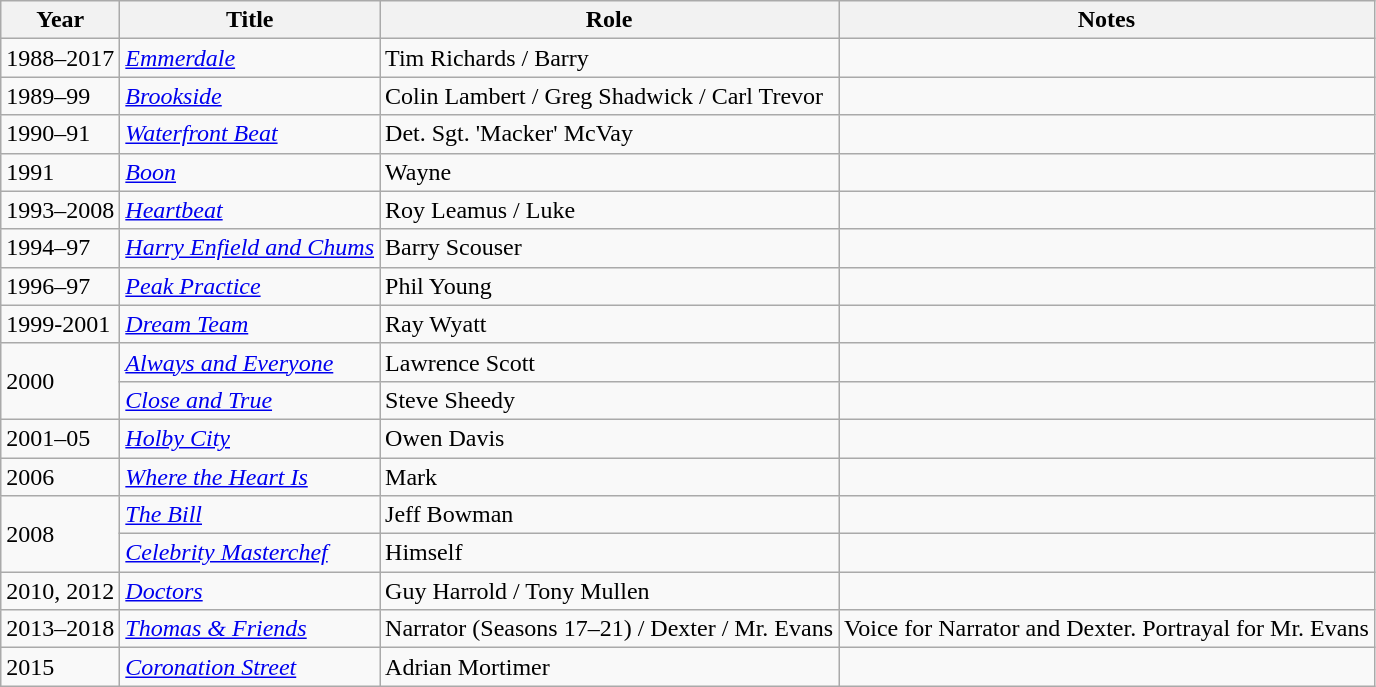<table class="wikitable sortable">
<tr>
<th>Year</th>
<th>Title</th>
<th>Role</th>
<th class="unsortable">Notes</th>
</tr>
<tr>
<td>1988–2017</td>
<td><em><a href='#'>Emmerdale</a></em></td>
<td>Tim Richards / Barry</td>
<td></td>
</tr>
<tr>
<td>1989–99</td>
<td><em><a href='#'>Brookside</a></em></td>
<td>Colin Lambert / Greg Shadwick / Carl Trevor</td>
<td></td>
</tr>
<tr>
<td>1990–91</td>
<td><em><a href='#'>Waterfront Beat</a></em></td>
<td>Det. Sgt. 'Macker' McVay</td>
<td></td>
</tr>
<tr>
<td>1991</td>
<td><em><a href='#'>Boon</a></em></td>
<td>Wayne</td>
<td></td>
</tr>
<tr>
<td>1993–2008</td>
<td><em><a href='#'>Heartbeat</a></em></td>
<td>Roy Leamus / Luke</td>
<td></td>
</tr>
<tr>
<td>1994–97</td>
<td><em><a href='#'>Harry Enfield and Chums</a></em></td>
<td>Barry Scouser</td>
<td></td>
</tr>
<tr>
<td>1996–97</td>
<td><em><a href='#'>Peak Practice</a></em></td>
<td>Phil Young</td>
<td></td>
</tr>
<tr>
<td>1999-2001</td>
<td><em><a href='#'>Dream Team</a></em></td>
<td>Ray Wyatt</td>
<td></td>
</tr>
<tr>
<td rowspan=2>2000</td>
<td><em><a href='#'>Always and Everyone</a></em></td>
<td>Lawrence Scott</td>
<td></td>
</tr>
<tr>
<td><em><a href='#'>Close and True</a></em></td>
<td>Steve Sheedy</td>
<td></td>
</tr>
<tr>
<td>2001–05</td>
<td><em><a href='#'>Holby City</a></em></td>
<td>Owen Davis</td>
<td></td>
</tr>
<tr>
<td>2006</td>
<td><em><a href='#'>Where the Heart Is</a></em></td>
<td>Mark</td>
<td></td>
</tr>
<tr>
<td rowspan=2>2008</td>
<td><em><a href='#'>The Bill</a></em></td>
<td>Jeff Bowman</td>
<td></td>
</tr>
<tr>
<td><em><a href='#'>Celebrity Masterchef</a></em></td>
<td>Himself</td>
<td></td>
</tr>
<tr>
<td>2010, 2012</td>
<td><em><a href='#'>Doctors</a></em></td>
<td>Guy Harrold / Tony Mullen</td>
<td></td>
</tr>
<tr>
<td>2013–2018</td>
<td><em><a href='#'>Thomas & Friends</a></em></td>
<td>Narrator (Seasons 17–21) / Dexter / Mr. Evans</td>
<td>Voice for Narrator and Dexter. Portrayal for Mr. Evans</td>
</tr>
<tr>
<td>2015</td>
<td><em><a href='#'>Coronation Street</a></em></td>
<td>Adrian Mortimer</td>
<td></td>
</tr>
</table>
